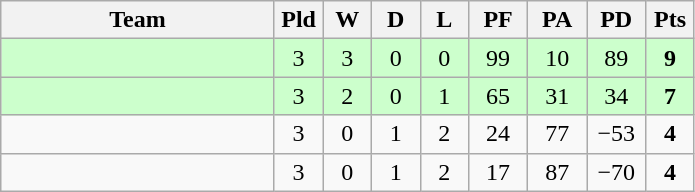<table class="wikitable" style="text-align:center;">
<tr>
<th width=175>Team</th>
<th width=25 abbr="Played">Pld</th>
<th width=25 abbr="Won">W</th>
<th width=25 abbr="Drawn">D</th>
<th width=25 abbr="Lost">L</th>
<th width=32 abbr="Points for">PF</th>
<th width=32 abbr="Points against">PA</th>
<th width=32 abbr="Points difference">PD</th>
<th width=25 abbr="Points">Pts</th>
</tr>
<tr bgcolor=ccffcc>
<td align=left></td>
<td>3</td>
<td>3</td>
<td>0</td>
<td>0</td>
<td>99</td>
<td>10</td>
<td>89</td>
<td><strong>9</strong></td>
</tr>
<tr bgcolor=ccffcc>
<td align=left></td>
<td>3</td>
<td>2</td>
<td>0</td>
<td>1</td>
<td>65</td>
<td>31</td>
<td>34</td>
<td><strong>7</strong></td>
</tr>
<tr>
<td align=left></td>
<td>3</td>
<td>0</td>
<td>1</td>
<td>2</td>
<td>24</td>
<td>77</td>
<td>−53</td>
<td><strong>4</strong></td>
</tr>
<tr>
<td align=left></td>
<td>3</td>
<td>0</td>
<td>1</td>
<td>2</td>
<td>17</td>
<td>87</td>
<td>−70</td>
<td><strong>4</strong></td>
</tr>
</table>
